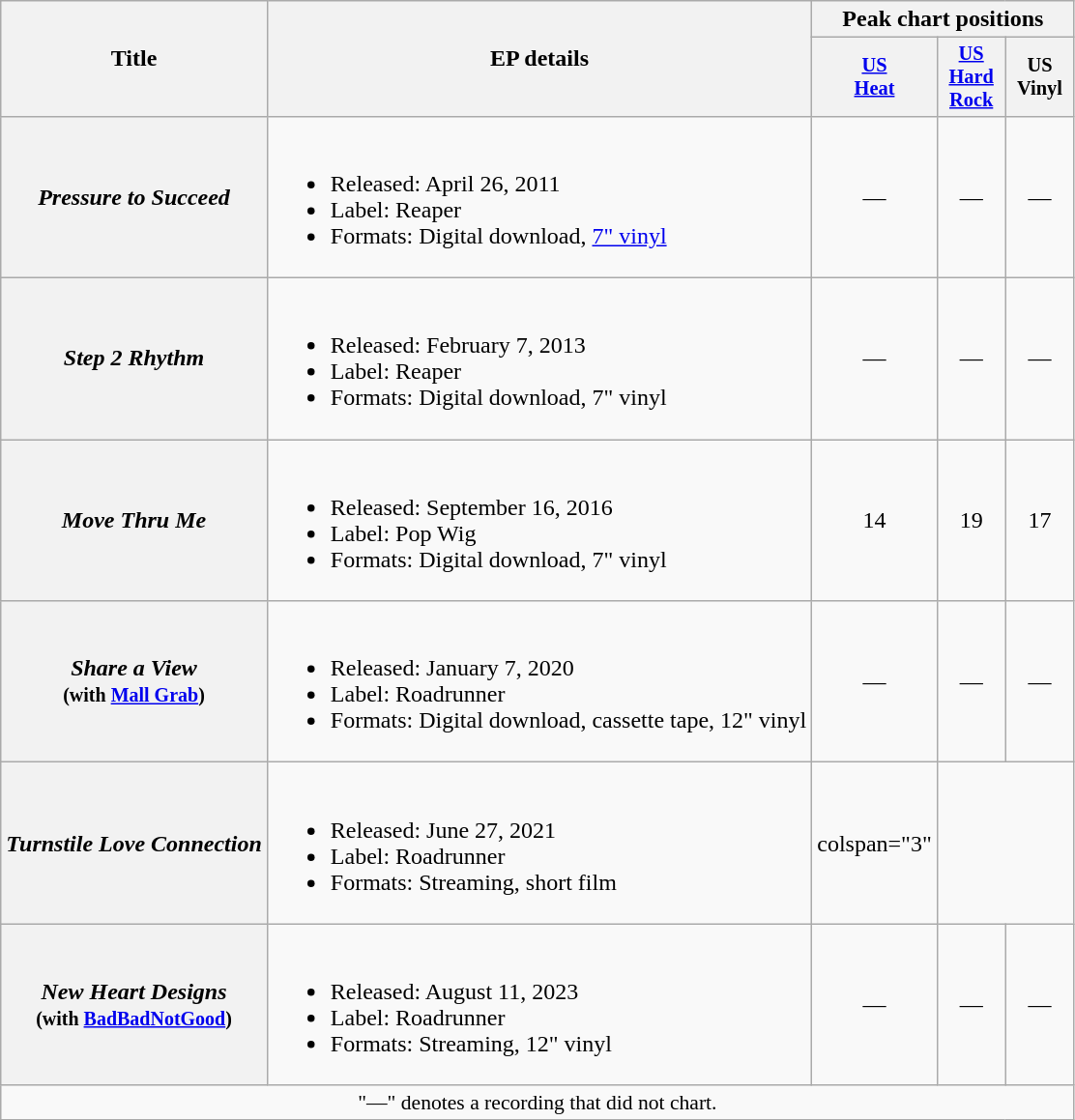<table class="wikitable plainrowheaders">
<tr>
<th scope="col" rowspan="2">Title</th>
<th scope="col" rowspan="2">EP details</th>
<th scope="col" colspan="3">Peak chart positions</th>
</tr>
<tr>
<th scope="col" style="width:3em;font-size:85%;"><a href='#'>US<br>Heat</a><br></th>
<th scope="col" style="width:3em;font-size:85%;"><a href='#'>US<br>Hard<br>Rock</a><br></th>
<th scope="col" style="width:3em;font-size:85%;">US<br>Vinyl<br></th>
</tr>
<tr>
<th scope="row"><em>Pressure to Succeed</em></th>
<td><br><ul><li>Released: April 26, 2011</li><li>Label: Reaper</li><li>Formats: Digital download, <a href='#'>7" vinyl</a></li></ul></td>
<td style="text-align:center;">—</td>
<td style="text-align:center;">—</td>
<td style="text-align:center;">—</td>
</tr>
<tr>
<th scope="row"><em>Step 2 Rhythm</em></th>
<td><br><ul><li>Released: February 7, 2013</li><li>Label: Reaper</li><li>Formats: Digital download, 7" vinyl</li></ul></td>
<td style="text-align:center;">—</td>
<td style="text-align:center;">—</td>
<td style="text-align:center;">—</td>
</tr>
<tr>
<th scope="row"><em>Move Thru Me</em></th>
<td><br><ul><li>Released: September 16, 2016</li><li>Label: Pop Wig</li><li>Formats: Digital download, 7" vinyl</li></ul></td>
<td style="text-align:center;">14</td>
<td style="text-align:center;">19</td>
<td style="text-align:center;">17</td>
</tr>
<tr>
<th scope="row"><em>Share a View</em><br><small>(with <a href='#'>Mall Grab</a>)</small></th>
<td><br><ul><li>Released: January 7, 2020</li><li>Label: Roadrunner</li><li>Formats: Digital download, cassette tape, 12" vinyl</li></ul></td>
<td style="text-align:center;">—</td>
<td style="text-align:center;">—</td>
<td style="text-align:center;">—</td>
</tr>
<tr>
<th scope="row"><em>Turnstile Love Connection</em></th>
<td><br><ul><li>Released: June 27, 2021</li><li>Label: Roadrunner</li><li>Formats: Streaming, short film</li></ul></td>
<td>colspan="3" </td>
</tr>
<tr>
<th scope="row"><em>New Heart Designs</em><br><small>(with <a href='#'>BadBadNotGood</a>)</small></th>
<td><br><ul><li>Released: August 11, 2023</li><li>Label: Roadrunner</li><li>Formats: Streaming, 12" vinyl</li></ul></td>
<td style="text-align:center;">—</td>
<td style="text-align:center;">—</td>
<td style="text-align:center;">—</td>
</tr>
<tr>
<td align="center" colspan="5" style="font-size:90%">"—" denotes a recording that did not chart.</td>
</tr>
</table>
